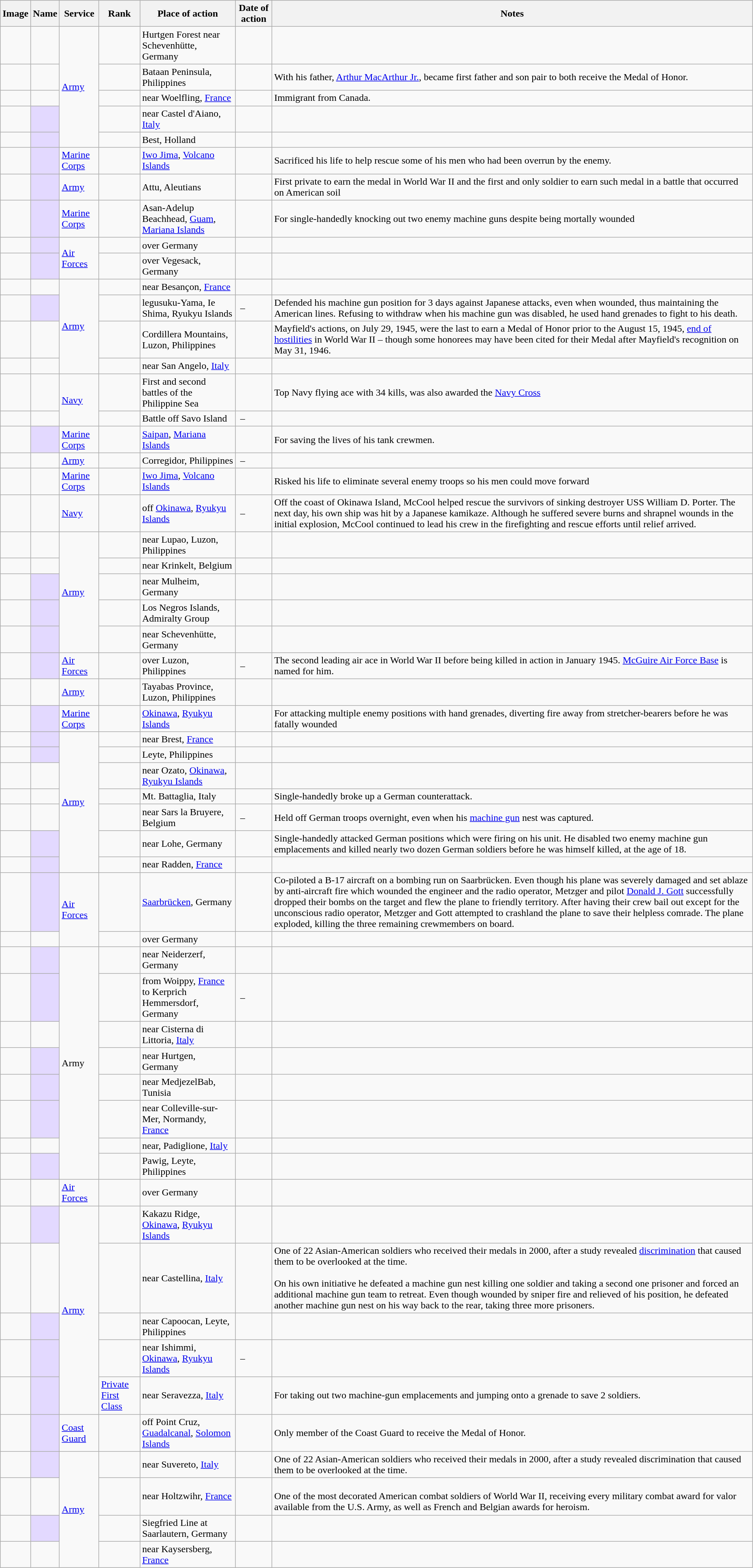<table class="wikitable sortable" width="98%">
<tr>
<th class="unsortable">Image</th>
<th>Name</th>
<th>Service</th>
<th>Rank</th>
<th>Place of action</th>
<th>Date of action</th>
<th class="unsortable">Notes</th>
</tr>
<tr>
<td></td>
<td></td>
<td rowspan="5"><a href='#'>Army</a></td>
<td></td>
<td>Hurtgen Forest near Schevenhütte, Germany</td>
<td></td>
<td></td>
</tr>
<tr>
<td></td>
<td></td>
<td></td>
<td>Bataan Peninsula, Philippines</td>
<td></td>
<td>With his father, <a href='#'>Arthur MacArthur Jr.</a>, became first father and son pair to both receive the Medal of Honor.</td>
</tr>
<tr>
<td></td>
<td></td>
<td></td>
<td>near Woelfling, <a href='#'>France</a></td>
<td></td>
<td>Immigrant from Canada.</td>
</tr>
<tr>
<td></td>
<td style="background:#e3d9ff;"></td>
<td></td>
<td>near Castel d'Aiano, <a href='#'>Italy</a></td>
<td></td>
<td></td>
</tr>
<tr>
<td></td>
<td style="background:#e3d9ff;"></td>
<td></td>
<td>Best, Holland</td>
<td></td>
<td></td>
</tr>
<tr>
<td></td>
<td style="background:#e3d9ff;"></td>
<td><a href='#'>Marine Corps</a></td>
<td></td>
<td><a href='#'>Iwo Jima</a>, <a href='#'>Volcano Islands</a></td>
<td></td>
<td>Sacrificed his life to help rescue some of his men who had been overrun by the enemy.</td>
</tr>
<tr>
<td></td>
<td style="background:#e3d9ff;"></td>
<td><a href='#'>Army</a></td>
<td></td>
<td>Attu, Aleutians</td>
<td></td>
<td>First private to earn the medal in World War II and the first and only soldier to earn such medal in a battle that occurred on American soil</td>
</tr>
<tr>
<td></td>
<td style="background:#e3d9ff;"></td>
<td><a href='#'>Marine Corps</a></td>
<td></td>
<td>Asan-Adelup Beachhead, <a href='#'>Guam</a>, <a href='#'>Mariana Islands</a></td>
<td></td>
<td>For single-handedly knocking out two enemy machine guns despite being mortally wounded</td>
</tr>
<tr>
<td></td>
<td style="background:#e3d9ff;"></td>
<td rowspan="2"><a href='#'>Air Forces</a></td>
<td></td>
<td>over Germany</td>
<td></td>
<td></td>
</tr>
<tr>
<td></td>
<td style="background:#e3d9ff;"></td>
<td></td>
<td>over Vegesack, Germany</td>
<td></td>
<td></td>
</tr>
<tr>
<td></td>
<td></td>
<td rowspan="4"><a href='#'>Army</a></td>
<td></td>
<td>near Besançon, <a href='#'>France</a></td>
<td></td>
<td></td>
</tr>
<tr>
<td></td>
<td style="background:#e3d9ff;"></td>
<td></td>
<td>legusuku-Yama, Ie Shima, Ryukyu Islands</td>
<td> – </td>
<td>Defended his machine gun position for 3 days against Japanese attacks, even when wounded, thus maintaining the American lines. Refusing to withdraw when his machine gun was disabled, he used hand grenades to fight to his death.</td>
</tr>
<tr>
<td></td>
<td></td>
<td></td>
<td>Cordillera Mountains, Luzon, Philippines</td>
<td></td>
<td>Mayfield's actions, on July 29, 1945, were the last to earn a Medal of Honor prior to the August 15, 1945, <a href='#'>end of hostilities</a> in World War II – though some honorees may have been cited for their Medal after Mayfield's recognition on May 31, 1946.</td>
</tr>
<tr>
<td></td>
<td></td>
<td></td>
<td>near San Angelo, <a href='#'>Italy</a></td>
<td></td>
<td></td>
</tr>
<tr>
<td></td>
<td></td>
<td rowspan="2"><a href='#'>Navy</a></td>
<td></td>
<td>First and second battles of the Philippine Sea</td>
<td></td>
<td>Top Navy flying ace with 34 kills, was also awarded the <a href='#'>Navy Cross</a></td>
</tr>
<tr>
<td></td>
<td></td>
<td></td>
<td>Battle off Savo Island</td>
<td> – </td>
<td></td>
</tr>
<tr>
<td></td>
<td style="background:#e3d9ff;"></td>
<td><a href='#'>Marine Corps</a></td>
<td></td>
<td><a href='#'>Saipan</a>, <a href='#'>Mariana Islands</a></td>
<td></td>
<td>For saving the lives of his tank crewmen.</td>
</tr>
<tr>
<td></td>
<td></td>
<td><a href='#'>Army</a></td>
<td></td>
<td>Corregidor, Philippines</td>
<td> – </td>
<td></td>
</tr>
<tr>
<td></td>
<td></td>
<td><a href='#'>Marine Corps</a></td>
<td></td>
<td><a href='#'>Iwo Jima</a>, <a href='#'>Volcano Islands</a></td>
<td></td>
<td>Risked his life to eliminate several enemy troops so his men could move forward</td>
</tr>
<tr>
<td></td>
<td></td>
<td><a href='#'>Navy</a></td>
<td></td>
<td>off <a href='#'>Okinawa</a>, <a href='#'>Ryukyu Islands</a></td>
<td> – </td>
<td>Off the coast of Okinawa Island, McCool helped rescue the survivors of sinking destroyer USS William D. Porter. The next day, his own ship was hit by a Japanese kamikaze. Although he suffered severe burns and shrapnel wounds in the initial explosion, McCool continued to lead his crew in the firefighting and rescue efforts until relief arrived.</td>
</tr>
<tr>
<td></td>
<td></td>
<td rowspan="5"><a href='#'>Army</a></td>
<td></td>
<td>near Lupao, Luzon, Philippines</td>
<td></td>
<td></td>
</tr>
<tr>
<td></td>
<td></td>
<td></td>
<td>near Krinkelt, Belgium</td>
<td></td>
<td></td>
</tr>
<tr>
<td></td>
<td style="background:#e3d9ff;"></td>
<td></td>
<td>near Mulheim, Germany</td>
<td></td>
<td></td>
</tr>
<tr>
<td></td>
<td style="background:#e3d9ff;"></td>
<td></td>
<td>Los Negros Islands, Admiralty Group</td>
<td></td>
<td></td>
</tr>
<tr>
<td></td>
<td style="background:#e3d9ff;"></td>
<td></td>
<td>near Schevenhütte, Germany</td>
<td></td>
<td></td>
</tr>
<tr>
<td></td>
<td style="background:#e3d9ff;"></td>
<td><a href='#'>Air Forces</a></td>
<td></td>
<td>over Luzon, Philippines</td>
<td> – </td>
<td>The second leading air ace in World War II before being killed in action in January 1945. <a href='#'>McGuire Air Force Base</a> is named for him.</td>
</tr>
<tr>
<td></td>
<td></td>
<td><a href='#'>Army</a></td>
<td></td>
<td>Tayabas Province, Luzon, Philippines</td>
<td></td>
<td></td>
</tr>
<tr>
<td></td>
<td style="background:#e3d9ff;"></td>
<td><a href='#'>Marine Corps</a></td>
<td></td>
<td><a href='#'>Okinawa</a>, <a href='#'>Ryukyu Islands</a></td>
<td></td>
<td>For attacking multiple enemy positions with hand grenades, diverting fire away from stretcher-bearers before he was fatally wounded</td>
</tr>
<tr>
<td></td>
<td style="background:#e3d9ff;"></td>
<td rowspan="7"><a href='#'>Army</a></td>
<td></td>
<td>near Brest, <a href='#'>France</a></td>
<td></td>
<td></td>
</tr>
<tr>
<td></td>
<td style="background:#e3d9ff;"></td>
<td></td>
<td>Leyte, Philippines</td>
<td></td>
<td></td>
</tr>
<tr>
<td></td>
<td></td>
<td></td>
<td>near Ozato, <a href='#'>Okinawa</a>, <a href='#'>Ryukyu Islands</a></td>
<td></td>
<td></td>
</tr>
<tr>
<td></td>
<td></td>
<td></td>
<td>Mt. Battaglia, Italy</td>
<td></td>
<td>Single-handedly broke up a German counterattack.</td>
</tr>
<tr>
<td></td>
<td></td>
<td></td>
<td>near Sars la Bruyere, Belgium</td>
<td> – </td>
<td>Held off German troops overnight, even when his <a href='#'>machine gun</a> nest was captured.</td>
</tr>
<tr>
<td></td>
<td style="background:#e3d9ff;"></td>
<td></td>
<td>near Lohe, Germany</td>
<td></td>
<td>Single-handedly attacked German positions which were firing on his unit. He disabled two enemy machine gun emplacements and killed nearly two dozen German soldiers before he was himself killed, at the age of 18.</td>
</tr>
<tr>
<td></td>
<td style="background:#e3d9ff;"></td>
<td></td>
<td>near Radden, <a href='#'>France</a></td>
<td></td>
<td></td>
</tr>
<tr>
<td></td>
<td style="background:#e3d9ff;"></td>
<td rowspan="2"><a href='#'>Air Forces</a></td>
<td></td>
<td><a href='#'>Saarbrücken</a>, Germany</td>
<td></td>
<td>Co-piloted a B-17 aircraft on a bombing run on Saarbrücken. Even though his plane was severely damaged and set ablaze by anti-aircraft fire which wounded the engineer and the radio operator, Metzger and pilot <a href='#'>Donald J. Gott</a> successfully dropped their bombs on the target and flew the plane to friendly territory. After having their crew bail out except for the unconscious radio operator, Metzger and Gott attempted to crashland the plane to save their helpless comrade. The plane exploded, killing the three remaining crewmembers on board.</td>
</tr>
<tr>
<td></td>
<td></td>
<td></td>
<td>over Germany</td>
<td></td>
<td></td>
</tr>
<tr>
<td></td>
<td style="background:#e3d9ff;"></td>
<td rowspan="8">Army</td>
<td></td>
<td>near Neiderzerf, Germany</td>
<td></td>
<td></td>
</tr>
<tr>
<td></td>
<td style="background:#e3d9ff;"></td>
<td></td>
<td>from Woippy, <a href='#'>France</a> to Kerprich Hemmersdorf, Germany</td>
<td> – </td>
<td></td>
</tr>
<tr>
<td></td>
<td></td>
<td></td>
<td>near Cisterna di Littoria, <a href='#'>Italy</a></td>
<td></td>
<td></td>
</tr>
<tr>
<td></td>
<td style="background:#e3d9ff;"></td>
<td></td>
<td>near Hurtgen, Germany</td>
<td></td>
<td></td>
</tr>
<tr>
<td></td>
<td style="background:#e3d9ff;"></td>
<td></td>
<td>near MedjezelBab, Tunisia</td>
<td></td>
<td></td>
</tr>
<tr>
<td></td>
<td style="background:#e3d9ff;"></td>
<td></td>
<td>near Colleville-sur-Mer, Normandy, <a href='#'>France</a></td>
<td></td>
<td></td>
</tr>
<tr>
<td></td>
<td></td>
<td></td>
<td>near, Padiglione, <a href='#'>Italy</a></td>
<td></td>
<td></td>
</tr>
<tr>
<td></td>
<td style="background:#e3d9ff;"></td>
<td></td>
<td>Pawig, Leyte, Philippines</td>
<td></td>
<td></td>
</tr>
<tr>
<td></td>
<td></td>
<td><a href='#'>Air Forces</a></td>
<td></td>
<td>over Germany</td>
<td></td>
<td></td>
</tr>
<tr>
<td></td>
<td style="background:#e3d9ff;"></td>
<td rowspan="5"><a href='#'>Army</a></td>
<td></td>
<td>Kakazu Ridge, <a href='#'>Okinawa</a>, <a href='#'>Ryukyu Islands</a></td>
<td></td>
<td></td>
</tr>
<tr>
<td></td>
<td></td>
<td></td>
<td>near Castellina, <a href='#'>Italy</a></td>
<td></td>
<td>One of 22 Asian-American soldiers who received their medals in 2000, after a study revealed <a href='#'>discrimination</a> that caused them to be overlooked at the time.<br><br>On his own initiative he defeated a machine gun nest killing one soldier and taking a second one prisoner and forced an additional machine gun team to retreat. Even though wounded by sniper fire and relieved of his position, he defeated another machine gun nest on his way back to the rear, taking three more prisoners.</td>
</tr>
<tr>
<td></td>
<td style="background:#e3d9ff;"></td>
<td></td>
<td>near Capoocan, Leyte, Philippines</td>
<td></td>
<td></td>
</tr>
<tr>
<td></td>
<td style="background:#e3d9ff;"></td>
<td></td>
<td>near Ishimmi, <a href='#'>Okinawa</a>, <a href='#'>Ryukyu Islands</a></td>
<td> – </td>
<td></td>
</tr>
<tr>
<td></td>
<td style="background:#e3d9ff;"></td>
<td><a href='#'>Private First Class</a></td>
<td>near Seravezza, <a href='#'>Italy</a></td>
<td></td>
<td>For taking out two machine-gun emplacements and jumping onto a grenade to save 2 soldiers.</td>
</tr>
<tr>
<td></td>
<td style="background:#e3d9ff;"></td>
<td><a href='#'>Coast Guard</a></td>
<td></td>
<td>off Point Cruz, <a href='#'>Guadalcanal</a>, <a href='#'>Solomon Islands</a></td>
<td></td>
<td>Only member of the Coast Guard to receive the Medal of Honor.</td>
</tr>
<tr>
<td></td>
<td style="background:#e3d9ff;"></td>
<td rowspan="4"><a href='#'>Army</a></td>
<td></td>
<td>near Suvereto, <a href='#'>Italy</a></td>
<td></td>
<td>One of 22 Asian-American soldiers who received their medals in 2000, after a study revealed discrimination that caused them to be overlooked at the time.</td>
</tr>
<tr>
<td></td>
<td></td>
<td></td>
<td>near Holtzwihr, <a href='#'>France</a></td>
<td></td>
<td><br>One of the most decorated American combat soldiers of World War II, receiving every military combat award for valor available from the U.S. Army, as well as French and Belgian awards for heroism.</td>
</tr>
<tr>
<td></td>
<td style="background:#e3d9ff;"></td>
<td></td>
<td>Siegfried Line at Saarlautern, Germany</td>
<td></td>
<td></td>
</tr>
<tr>
<td></td>
<td></td>
<td></td>
<td>near Kaysersberg, <a href='#'>France</a></td>
<td></td>
<td></td>
</tr>
</table>
